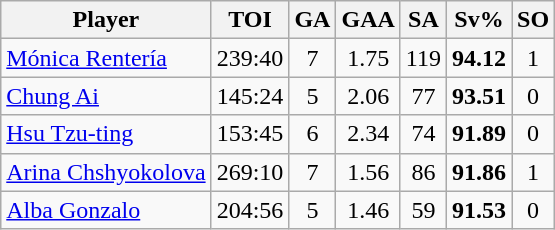<table class="wikitable sortable" style="text-align:center;">
<tr>
<th>Player</th>
<th>TOI</th>
<th>GA</th>
<th>GAA</th>
<th>SA</th>
<th>Sv%</th>
<th>SO</th>
</tr>
<tr>
<td style="text-align:left;"> <a href='#'>Mónica Rentería</a></td>
<td>239:40</td>
<td>7</td>
<td>1.75</td>
<td>119</td>
<td><strong>94.12</strong></td>
<td>1</td>
</tr>
<tr>
<td style="text-align:left;"> <a href='#'>Chung Ai</a></td>
<td>145:24</td>
<td>5</td>
<td>2.06</td>
<td>77</td>
<td><strong>93.51</strong></td>
<td>0</td>
</tr>
<tr>
<td style="text-align:left;"> <a href='#'>Hsu Tzu-ting</a></td>
<td>153:45</td>
<td>6</td>
<td>2.34</td>
<td>74</td>
<td><strong>91.89</strong></td>
<td>0</td>
</tr>
<tr>
<td style="text-align:left;"> <a href='#'>Arina Chshyokolova</a></td>
<td>269:10</td>
<td>7</td>
<td>1.56</td>
<td>86</td>
<td><strong>91.86</strong></td>
<td>1</td>
</tr>
<tr>
<td style="text-align:left;"> <a href='#'>Alba Gonzalo</a></td>
<td>204:56</td>
<td>5</td>
<td>1.46</td>
<td>59</td>
<td><strong>91.53</strong></td>
<td>0</td>
</tr>
</table>
